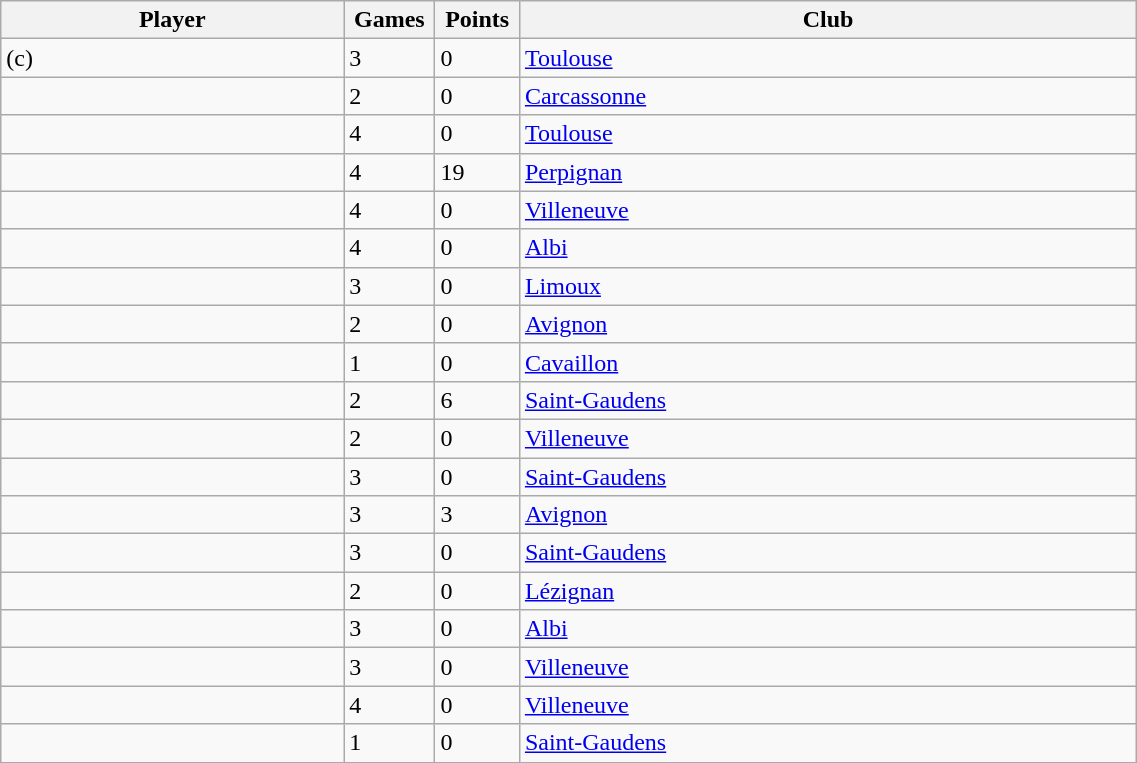<table class="wikitable sortable" style="width:60%;text-align:left">
<tr>
<th width=25%>Player</th>
<th width=4%>Games</th>
<th width=4%>Points</th>
<th width=45%>Club</th>
</tr>
<tr>
<td> (c)</td>
<td>3</td>
<td>0</td>
<td> <a href='#'>Toulouse</a></td>
</tr>
<tr>
<td></td>
<td>2</td>
<td>0</td>
<td> <a href='#'>Carcassonne</a></td>
</tr>
<tr>
<td></td>
<td>4</td>
<td>0</td>
<td> <a href='#'>Toulouse</a></td>
</tr>
<tr>
<td></td>
<td>4</td>
<td>19</td>
<td> <a href='#'>Perpignan</a></td>
</tr>
<tr>
<td></td>
<td>4</td>
<td>0</td>
<td> <a href='#'>Villeneuve</a></td>
</tr>
<tr>
<td></td>
<td>4</td>
<td>0</td>
<td> <a href='#'>Albi</a></td>
</tr>
<tr>
<td></td>
<td>3</td>
<td>0</td>
<td> <a href='#'>Limoux</a></td>
</tr>
<tr>
<td></td>
<td>2</td>
<td>0</td>
<td> <a href='#'>Avignon</a></td>
</tr>
<tr>
<td></td>
<td>1</td>
<td>0</td>
<td> <a href='#'>Cavaillon</a></td>
</tr>
<tr>
<td></td>
<td>2</td>
<td>6</td>
<td> <a href='#'>Saint-Gaudens</a></td>
</tr>
<tr>
<td></td>
<td>2</td>
<td>0</td>
<td> <a href='#'>Villeneuve</a></td>
</tr>
<tr>
<td></td>
<td>3</td>
<td>0</td>
<td> <a href='#'>Saint-Gaudens</a></td>
</tr>
<tr>
<td></td>
<td>3</td>
<td>3</td>
<td> <a href='#'>Avignon</a></td>
</tr>
<tr>
<td></td>
<td>3</td>
<td>0</td>
<td> <a href='#'>Saint-Gaudens</a></td>
</tr>
<tr>
<td></td>
<td>2</td>
<td>0</td>
<td> <a href='#'>Lézignan</a></td>
</tr>
<tr>
<td></td>
<td>3</td>
<td>0</td>
<td> <a href='#'>Albi</a></td>
</tr>
<tr>
<td></td>
<td>3</td>
<td>0</td>
<td> <a href='#'>Villeneuve</a></td>
</tr>
<tr>
<td></td>
<td>4</td>
<td>0</td>
<td> <a href='#'>Villeneuve</a></td>
</tr>
<tr>
<td></td>
<td>1</td>
<td>0</td>
<td> <a href='#'>Saint-Gaudens</a></td>
</tr>
</table>
